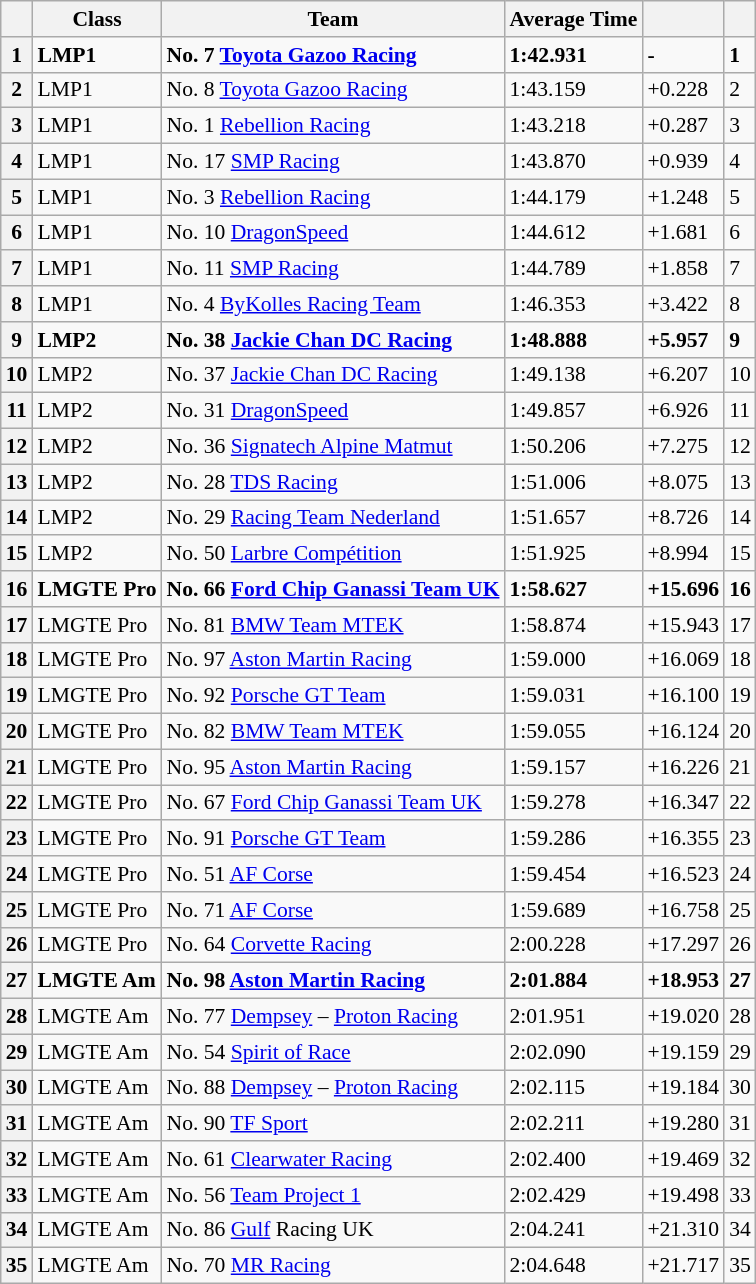<table class="wikitable" style="font-size: 90%;">
<tr>
<th scope="col"></th>
<th scope="col">Class</th>
<th scope="col">Team</th>
<th scope="col">Average Time</th>
<th scope="col"></th>
<th scope="col"></th>
</tr>
<tr style="font-weight:bold">
<th scope="row">1</th>
<td>LMP1</td>
<td>No. 7 <a href='#'>Toyota Gazoo Racing</a></td>
<td>1:42.931</td>
<td>-</td>
<td>1</td>
</tr>
<tr>
<th scope="row">2</th>
<td>LMP1</td>
<td>No. 8 <a href='#'>Toyota Gazoo Racing</a></td>
<td>1:43.159</td>
<td>+0.228</td>
<td>2</td>
</tr>
<tr>
<th scope="row">3</th>
<td>LMP1</td>
<td>No. 1 <a href='#'>Rebellion Racing</a></td>
<td>1:43.218</td>
<td>+0.287</td>
<td>3</td>
</tr>
<tr>
<th scope="row">4</th>
<td>LMP1</td>
<td>No. 17 <a href='#'>SMP Racing</a></td>
<td>1:43.870</td>
<td>+0.939</td>
<td>4</td>
</tr>
<tr>
<th scope="row">5</th>
<td>LMP1</td>
<td>No. 3 <a href='#'>Rebellion Racing</a></td>
<td>1:44.179</td>
<td>+1.248</td>
<td>5</td>
</tr>
<tr>
<th scope="row">6</th>
<td>LMP1</td>
<td>No. 10 <a href='#'>DragonSpeed</a></td>
<td>1:44.612</td>
<td>+1.681</td>
<td>6</td>
</tr>
<tr>
<th scope="row">7</th>
<td>LMP1</td>
<td>No. 11 <a href='#'>SMP Racing</a></td>
<td>1:44.789</td>
<td>+1.858</td>
<td>7</td>
</tr>
<tr>
<th scope="row">8</th>
<td>LMP1</td>
<td>No. 4 <a href='#'>ByKolles Racing Team</a></td>
<td>1:46.353</td>
<td>+3.422</td>
<td>8</td>
</tr>
<tr>
<th scope="row">9</th>
<td><strong>LMP2</strong></td>
<td><strong>No. 38 <a href='#'>Jackie Chan DC Racing</a></strong></td>
<td><strong>1:48.888</strong></td>
<td><strong>+5.957</strong></td>
<td><strong>9</strong></td>
</tr>
<tr>
<th scope="row">10</th>
<td>LMP2</td>
<td>No. 37 <a href='#'>Jackie Chan DC Racing</a></td>
<td>1:49.138</td>
<td>+6.207</td>
<td>10</td>
</tr>
<tr>
<th scope="row">11</th>
<td>LMP2</td>
<td>No. 31 <a href='#'>DragonSpeed</a></td>
<td>1:49.857</td>
<td>+6.926</td>
<td>11</td>
</tr>
<tr>
<th scope="row">12</th>
<td>LMP2</td>
<td>No. 36 <a href='#'>Signatech Alpine Matmut</a></td>
<td>1:50.206</td>
<td>+7.275</td>
<td>12</td>
</tr>
<tr>
<th scope="row">13</th>
<td>LMP2</td>
<td>No. 28 <a href='#'>TDS Racing</a></td>
<td>1:51.006</td>
<td>+8.075</td>
<td>13</td>
</tr>
<tr>
<th scope="row">14</th>
<td>LMP2</td>
<td>No. 29 <a href='#'>Racing Team Nederland</a></td>
<td>1:51.657</td>
<td>+8.726</td>
<td>14</td>
</tr>
<tr>
<th scope="row">15</th>
<td>LMP2</td>
<td>No. 50 <a href='#'>Larbre Compétition</a></td>
<td>1:51.925</td>
<td>+8.994</td>
<td>15</td>
</tr>
<tr>
<th scope="row">16</th>
<td><strong>LMGTE Pro</strong></td>
<td><strong>No. 66 <a href='#'>Ford Chip Ganassi Team UK</a></strong></td>
<td><strong>1:58.627</strong></td>
<td><strong>+15.696</strong></td>
<td><strong>16</strong></td>
</tr>
<tr>
<th scope="row">17</th>
<td>LMGTE Pro</td>
<td>No. 81 <a href='#'>BMW Team MTEK</a></td>
<td>1:58.874</td>
<td>+15.943</td>
<td>17</td>
</tr>
<tr>
<th scope="row">18</th>
<td>LMGTE Pro</td>
<td>No. 97 <a href='#'>Aston Martin Racing</a></td>
<td>1:59.000</td>
<td>+16.069</td>
<td>18</td>
</tr>
<tr>
<th scope="row">19</th>
<td>LMGTE Pro</td>
<td>No. 92 <a href='#'>Porsche GT Team</a></td>
<td>1:59.031</td>
<td>+16.100</td>
<td>19</td>
</tr>
<tr>
<th scope="row">20</th>
<td>LMGTE Pro</td>
<td>No. 82 <a href='#'>BMW Team MTEK</a></td>
<td>1:59.055</td>
<td>+16.124</td>
<td>20</td>
</tr>
<tr>
<th scope="row">21</th>
<td>LMGTE Pro</td>
<td>No. 95 <a href='#'>Aston Martin Racing</a></td>
<td>1:59.157</td>
<td>+16.226</td>
<td>21</td>
</tr>
<tr>
<th scope="row">22</th>
<td>LMGTE Pro</td>
<td>No. 67 <a href='#'>Ford Chip Ganassi Team UK</a></td>
<td>1:59.278</td>
<td>+16.347</td>
<td>22</td>
</tr>
<tr>
<th scope="row">23</th>
<td>LMGTE Pro</td>
<td>No. 91 <a href='#'>Porsche GT Team</a></td>
<td>1:59.286</td>
<td>+16.355</td>
<td>23</td>
</tr>
<tr>
<th scope="row">24</th>
<td>LMGTE Pro</td>
<td>No. 51 <a href='#'>AF Corse</a></td>
<td>1:59.454</td>
<td>+16.523</td>
<td>24</td>
</tr>
<tr>
<th scope="row">25</th>
<td>LMGTE Pro</td>
<td>No. 71 <a href='#'>AF Corse</a></td>
<td>1:59.689</td>
<td>+16.758</td>
<td>25</td>
</tr>
<tr>
<th scope="row">26</th>
<td>LMGTE Pro</td>
<td>No. 64 <a href='#'>Corvette Racing</a></td>
<td>2:00.228</td>
<td>+17.297</td>
<td>26</td>
</tr>
<tr>
<th scope="row">27</th>
<td><strong>LMGTE Am</strong></td>
<td><strong>No. 98 <a href='#'>Aston Martin Racing</a></strong></td>
<td><strong>2:01.884</strong></td>
<td><strong>+18.953</strong></td>
<td><strong>27</strong></td>
</tr>
<tr>
<th scope="row">28</th>
<td>LMGTE Am</td>
<td>No. 77 <a href='#'>Dempsey</a> – <a href='#'>Proton Racing</a></td>
<td>2:01.951</td>
<td>+19.020</td>
<td>28</td>
</tr>
<tr>
<th scope="row">29</th>
<td>LMGTE Am</td>
<td>No. 54 <a href='#'>Spirit of Race</a></td>
<td>2:02.090</td>
<td>+19.159</td>
<td>29</td>
</tr>
<tr>
<th scope="row">30</th>
<td>LMGTE Am</td>
<td>No. 88 <a href='#'>Dempsey</a> – <a href='#'>Proton Racing</a></td>
<td>2:02.115</td>
<td>+19.184</td>
<td>30</td>
</tr>
<tr>
<th scope="row">31</th>
<td>LMGTE Am</td>
<td>No. 90 <a href='#'>TF Sport</a></td>
<td>2:02.211</td>
<td>+19.280</td>
<td>31</td>
</tr>
<tr>
<th scope="row">32</th>
<td>LMGTE Am</td>
<td>No. 61 <a href='#'>Clearwater Racing</a></td>
<td>2:02.400</td>
<td>+19.469</td>
<td>32</td>
</tr>
<tr>
<th scope="row">33</th>
<td>LMGTE Am</td>
<td>No. 56 <a href='#'>Team Project 1</a></td>
<td>2:02.429</td>
<td>+19.498</td>
<td>33</td>
</tr>
<tr>
<th scope="row">34</th>
<td>LMGTE Am</td>
<td>No. 86 <a href='#'>Gulf</a> Racing UK</td>
<td>2:04.241</td>
<td>+21.310</td>
<td>34</td>
</tr>
<tr>
<th scope="row">35</th>
<td>LMGTE Am</td>
<td>No. 70 <a href='#'>MR Racing</a></td>
<td>2:04.648</td>
<td>+21.717</td>
<td>35</td>
</tr>
</table>
